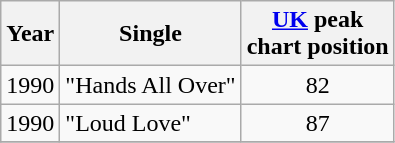<table class="wikitable" border="1">
<tr>
<th>Year</th>
<th>Single</th>
<th><a href='#'>UK</a> peak<br>chart position<br></th>
</tr>
<tr>
<td>1990</td>
<td>"Hands All Over"</td>
<td align="center">82</td>
</tr>
<tr>
<td>1990</td>
<td>"Loud Love"</td>
<td align="center">87</td>
</tr>
<tr>
</tr>
</table>
